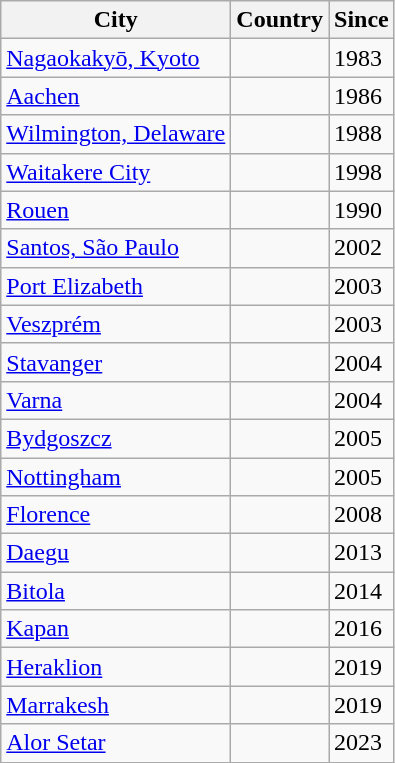<table class="wikitable">
<tr class="hintergrundfarbe5">
<th>City</th>
<th>Country</th>
<th>Since</th>
</tr>
<tr>
<td><a href='#'>Nagaokakyō, Kyoto</a></td>
<td></td>
<td>1983</td>
</tr>
<tr>
<td><a href='#'>Aachen</a></td>
<td></td>
<td>1986</td>
</tr>
<tr>
<td><a href='#'>Wilmington, Delaware</a></td>
<td></td>
<td>1988</td>
</tr>
<tr>
<td><a href='#'>Waitakere City</a></td>
<td></td>
<td>1998</td>
</tr>
<tr>
<td><a href='#'>Rouen</a></td>
<td></td>
<td>1990</td>
</tr>
<tr>
<td><a href='#'>Santos, São Paulo</a></td>
<td></td>
<td>2002</td>
</tr>
<tr>
<td><a href='#'>Port Elizabeth</a></td>
<td></td>
<td>2003</td>
</tr>
<tr>
<td><a href='#'>Veszprém</a></td>
<td></td>
<td>2003</td>
</tr>
<tr>
<td><a href='#'>Stavanger</a></td>
<td></td>
<td>2004</td>
</tr>
<tr>
<td><a href='#'>Varna</a></td>
<td></td>
<td>2004</td>
</tr>
<tr>
<td><a href='#'>Bydgoszcz</a></td>
<td></td>
<td>2005</td>
</tr>
<tr>
<td><a href='#'>Nottingham</a></td>
<td></td>
<td>2005</td>
</tr>
<tr>
<td><a href='#'>Florence</a></td>
<td></td>
<td>2008</td>
</tr>
<tr>
<td><a href='#'>Daegu</a></td>
<td></td>
<td>2013</td>
</tr>
<tr>
<td><a href='#'>Bitola</a></td>
<td></td>
<td>2014</td>
</tr>
<tr>
<td><a href='#'>Kapan</a></td>
<td></td>
<td>2016</td>
</tr>
<tr>
<td><a href='#'>Heraklion</a></td>
<td></td>
<td>2019</td>
</tr>
<tr>
<td><a href='#'>Marrakesh</a></td>
<td></td>
<td>2019</td>
</tr>
<tr>
<td><a href='#'>Alor Setar</a></td>
<td></td>
<td>2023</td>
</tr>
</table>
